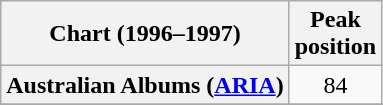<table class="wikitable sortable plainrowheaders" style="text-align:center">
<tr>
<th scope="col">Chart (1996–1997)</th>
<th scope="col">Peak<br>position</th>
</tr>
<tr>
<th scope="row">Australian Albums (<a href='#'>ARIA</a>)</th>
<td>84</td>
</tr>
<tr>
</tr>
</table>
